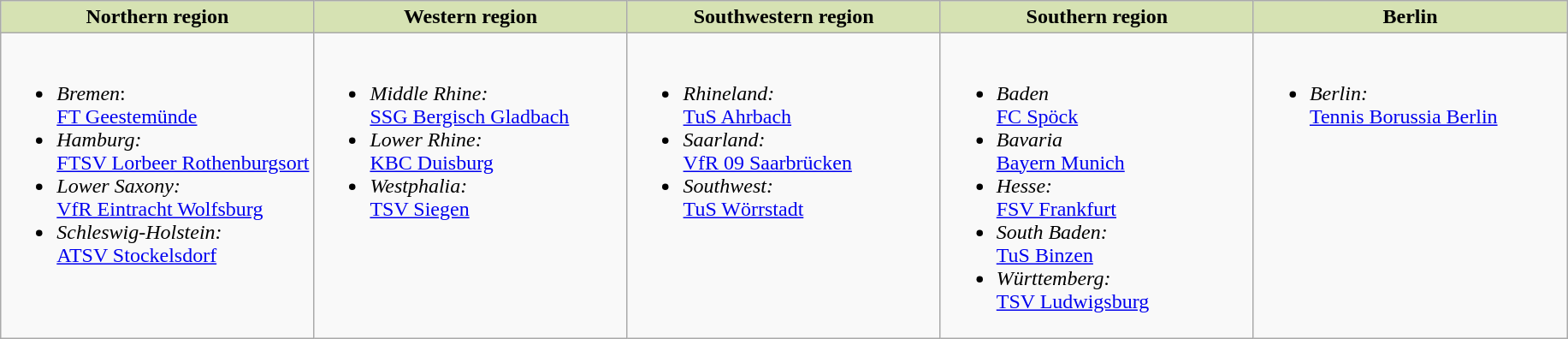<table class="wikitable">
<tr valign="top" style="background-color: #d6e2b3;">
<td style="width: 20%; text-align:center;"><strong>Northern region</strong></td>
<td style="width: 20%; text-align:center;"><strong>Western region</strong></td>
<td style="width: 20%; text-align:center;"><strong>Southwestern region</strong></td>
<td style="width: 20%; text-align:center;"><strong>Southern region</strong></td>
<td style="width: 20%; text-align:center;"><strong>Berlin</strong></td>
</tr>
<tr valign="top">
<td><br><ul><li><em>Bremen</em>:<br><a href='#'>FT Geestemünde</a></li><li><em>Hamburg:</em><br><a href='#'>FTSV Lorbeer Rothenburgsort</a></li><li><em>Lower Saxony:</em><br><a href='#'>VfR Eintracht Wolfsburg</a></li><li><em>Schleswig-Holstein:</em><br><a href='#'>ATSV Stockelsdorf</a></li></ul></td>
<td><br><ul><li><em>Middle Rhine:</em><br><a href='#'>SSG Bergisch Gladbach</a></li><li><em>Lower Rhine:</em><br><a href='#'>KBC Duisburg</a></li><li><em>Westphalia:</em><br><a href='#'>TSV Siegen</a></li></ul></td>
<td><br><ul><li><em>Rhineland:</em><br><a href='#'>TuS Ahrbach</a></li><li><em>Saarland:</em> <br><a href='#'>VfR 09 Saarbrücken</a></li><li><em>Southwest:</em><br><a href='#'>TuS Wörrstadt</a></li></ul></td>
<td><br><ul><li><em>Baden</em><br><a href='#'>FC Spöck</a></li><li><em>Bavaria</em><br><a href='#'>Bayern Munich</a></li><li><em>Hesse:</em><br><a href='#'>FSV Frankfurt</a></li><li><em>South Baden:</em><br><a href='#'>TuS Binzen</a></li><li><em>Württemberg:</em><br><a href='#'>TSV Ludwigsburg</a></li></ul></td>
<td><br><ul><li><em>Berlin:</em><br><a href='#'>Tennis Borussia Berlin</a></li></ul></td>
</tr>
</table>
